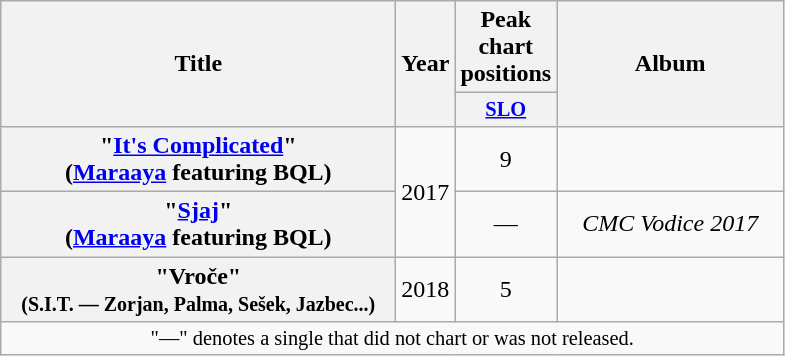<table class="wikitable plainrowheaders" style="text-align:center;">
<tr>
<th scope="col" rowspan="2" style="width:16em;">Title</th>
<th scope="col" rowspan="2" style="width:1em;">Year</th>
<th scope="col" colspan="1">Peak chart positions</th>
<th scope="col" rowspan="2" style="width:9em;">Album</th>
</tr>
<tr>
<th scope="col" style="width:3em; font-size:85%;"><a href='#'>SLO</a><br></th>
</tr>
<tr>
<th scope="row">"<a href='#'>It's Complicated</a>"<br><span>(<a href='#'>Maraaya</a> featuring BQL)</span></th>
<td rowspan="2">2017</td>
<td>9</td>
<td></td>
</tr>
<tr>
<th scope="row">"<a href='#'>Sjaj</a>"<br><span>(<a href='#'>Maraaya</a> featuring BQL)</span></th>
<td>—</td>
<td><em>CMC Vodice 2017</em></td>
</tr>
<tr>
<th scope="row">"Vroče"<br><small>(S.I.T. — Zorjan, Palma, Sešek, Jazbec...)</small></th>
<td>2018</td>
<td>5</td>
<td></td>
</tr>
<tr>
<td style="text-align:center; font-size:85%;" colspan="4">"—" denotes a single that did not chart or was not released.</td>
</tr>
</table>
